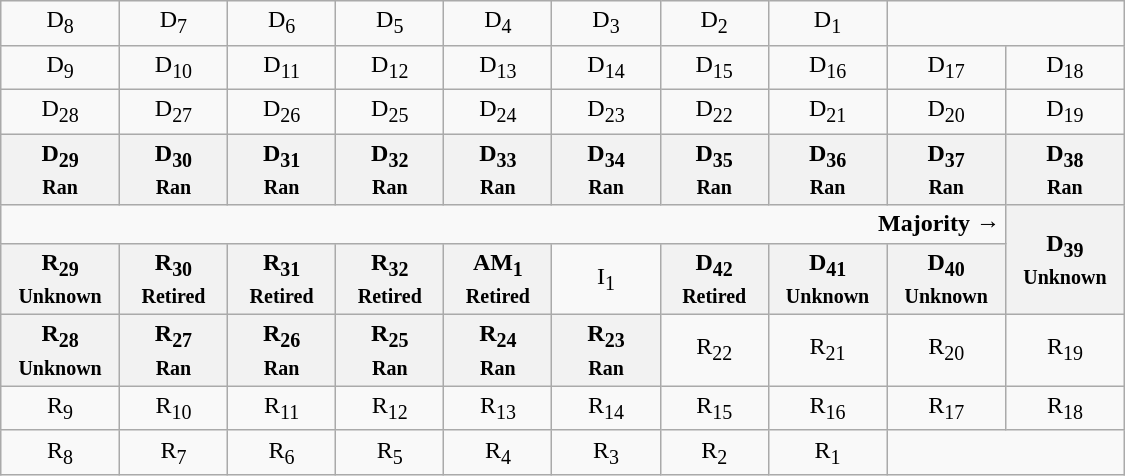<table class="wikitable" style="text-align:center" width=750px>
<tr>
<td>D<sub>8</sub></td>
<td>D<sub>7</sub></td>
<td>D<sub>6</sub></td>
<td>D<sub>5</sub></td>
<td>D<sub>4</sub></td>
<td>D<sub>3</sub></td>
<td>D<sub>2</sub></td>
<td>D<sub>1</sub></td>
<td colspan=2></td>
</tr>
<tr>
<td width=50px >D<sub>9</sub></td>
<td width=50px >D<sub>10</sub></td>
<td width=50px >D<sub>11</sub></td>
<td width=50px >D<sub>12</sub></td>
<td width=50px >D<sub>13</sub></td>
<td width=50px >D<sub>14</sub></td>
<td width=50px >D<sub>15</sub></td>
<td width=50px >D<sub>16</sub></td>
<td width=50px >D<sub>17</sub></td>
<td width=50px >D<sub>18</sub></td>
</tr>
<tr>
<td>D<sub>28</sub></td>
<td>D<sub>27</sub></td>
<td>D<sub>26</sub></td>
<td>D<sub>25</sub></td>
<td>D<sub>24</sub></td>
<td>D<sub>23</sub></td>
<td>D<sub>22</sub></td>
<td>D<sub>21</sub></td>
<td>D<sub>20</sub></td>
<td>D<sub>19</sub></td>
</tr>
<tr>
<th>D<sub>29</sub><br><small>Ran</small></th>
<th>D<sub>30</sub><br><small>Ran</small></th>
<th>D<sub>31</sub><br><small>Ran</small></th>
<th>D<sub>32</sub><br><small>Ran</small></th>
<th>D<sub>33</sub><br><small>Ran</small></th>
<th>D<sub>34</sub><br><small>Ran</small></th>
<th>D<sub>35</sub><br><small>Ran</small></th>
<th>D<sub>36</sub><br><small>Ran</small></th>
<th>D<sub>37</sub><br><small>Ran</small></th>
<th>D<sub>38</sub><br><small>Ran</small></th>
</tr>
<tr>
<td colspan=9 align=right><strong>Majority →</strong></td>
<th rowspan=2 >D<sub>39</sub><br><small>Unknown</small></th>
</tr>
<tr>
<th>R<sub>29</sub><br><small>Unknown</small></th>
<th>R<sub>30</sub><br><small>Retired</small></th>
<th>R<sub>31</sub><br><small>Retired</small></th>
<th>R<sub>32</sub><br><small>Retired</small></th>
<th>AM<sub>1</sub><br><small>Retired</small></th>
<td>I<sub>1</sub></td>
<th>D<sub>42</sub><br><small>Retired</small></th>
<th>D<sub>41</sub><br><small>Unknown</small></th>
<th>D<sub>40</sub><br><small>Unknown</small></th>
</tr>
<tr>
<th>R<sub>28</sub><br><small>Unknown</small></th>
<th>R<sub>27</sub><br><small>Ran</small></th>
<th>R<sub>26</sub><br><small>Ran</small></th>
<th>R<sub>25</sub><br><small>Ran</small></th>
<th>R<sub>24</sub><br><small>Ran</small></th>
<th>R<sub>23</sub><br><small>Ran</small></th>
<td>R<sub>22</sub></td>
<td>R<sub>21</sub></td>
<td>R<sub>20</sub></td>
<td>R<sub>19</sub></td>
</tr>
<tr>
<td>R<sub>9</sub></td>
<td>R<sub>10</sub></td>
<td>R<sub>11</sub></td>
<td>R<sub>12</sub></td>
<td>R<sub>13</sub></td>
<td>R<sub>14</sub></td>
<td>R<sub>15</sub></td>
<td>R<sub>16</sub></td>
<td>R<sub>17</sub></td>
<td>R<sub>18</sub></td>
</tr>
<tr>
<td>R<sub>8</sub></td>
<td>R<sub>7</sub></td>
<td>R<sub>6</sub></td>
<td>R<sub>5</sub></td>
<td>R<sub>4</sub></td>
<td>R<sub>3</sub></td>
<td>R<sub>2</sub></td>
<td>R<sub>1</sub></td>
<td colspan=2></td>
</tr>
</table>
